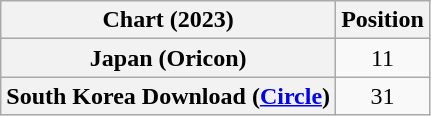<table class="wikitable sortable plainrowheaders" style="text-align:center">
<tr>
<th scope="col">Chart (2023)</th>
<th scope="col">Position</th>
</tr>
<tr>
<th scope="row">Japan (Oricon)</th>
<td>11</td>
</tr>
<tr>
<th scope="row">South Korea Download (<a href='#'>Circle</a>)</th>
<td>31</td>
</tr>
</table>
